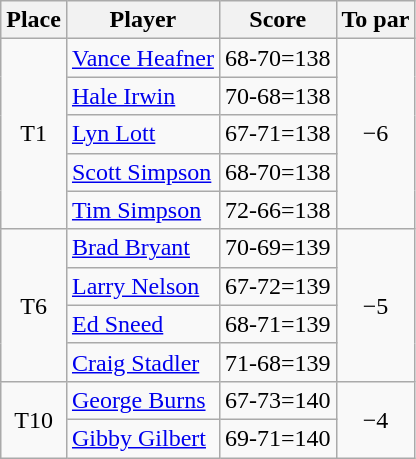<table class="wikitable">
<tr>
<th>Place</th>
<th>Player</th>
<th>Score</th>
<th>To par</th>
</tr>
<tr>
<td rowspan=5 align=center>T1</td>
<td> <a href='#'>Vance Heafner</a></td>
<td align=center>68-70=138</td>
<td rowspan=5 align=center>−6</td>
</tr>
<tr>
<td> <a href='#'>Hale Irwin</a></td>
<td align=center>70-68=138</td>
</tr>
<tr>
<td> <a href='#'>Lyn Lott</a></td>
<td align=center>67-71=138</td>
</tr>
<tr>
<td> <a href='#'>Scott Simpson</a></td>
<td align=center>68-70=138</td>
</tr>
<tr>
<td> <a href='#'>Tim Simpson</a></td>
<td align=center>72-66=138</td>
</tr>
<tr>
<td rowspan=4 align=center>T6</td>
<td> <a href='#'>Brad Bryant</a></td>
<td align=center>70-69=139</td>
<td rowspan=4 align=center>−5</td>
</tr>
<tr>
<td> <a href='#'>Larry Nelson</a></td>
<td align=center>67-72=139</td>
</tr>
<tr>
<td> <a href='#'>Ed Sneed</a></td>
<td align=center>68-71=139</td>
</tr>
<tr>
<td> <a href='#'>Craig Stadler</a></td>
<td align=center>71-68=139</td>
</tr>
<tr>
<td rowspan=2 align=center>T10</td>
<td> <a href='#'>George Burns</a></td>
<td align=center>67-73=140</td>
<td rowspan=2 align=center>−4</td>
</tr>
<tr>
<td> <a href='#'>Gibby Gilbert</a></td>
<td align=center>69-71=140</td>
</tr>
</table>
